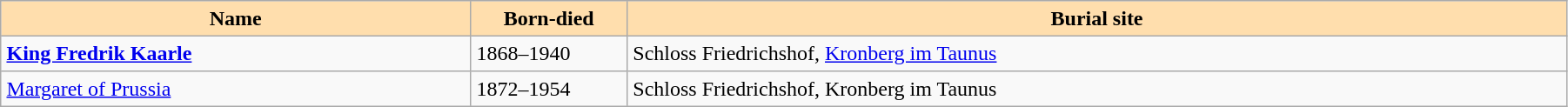<table width = "95%" border = 1 border="1" cellpadding="4" cellspacing="0" style="margin: 0.5em 1em 0.5em 0; background: #f9f9f9; border: 1px #aaa solid; border-collapse: collapse;">
<tr>
<th width="30%" bgcolor="#ffdead">Name</th>
<th width="10%" bgcolor="#ffdead">Born-died</th>
<th width="90%" bgcolor="#ffdead">Burial site</th>
</tr>
<tr>
<td><strong><a href='#'>King Fredrik Kaarle</a></strong></td>
<td>1868–1940</td>
<td>Schloss Friedrichshof, <a href='#'>Kronberg im Taunus</a></td>
</tr>
<tr>
<td><a href='#'>Margaret of Prussia</a></td>
<td>1872–1954</td>
<td>Schloss Friedrichshof, Kronberg im Taunus</td>
</tr>
</table>
